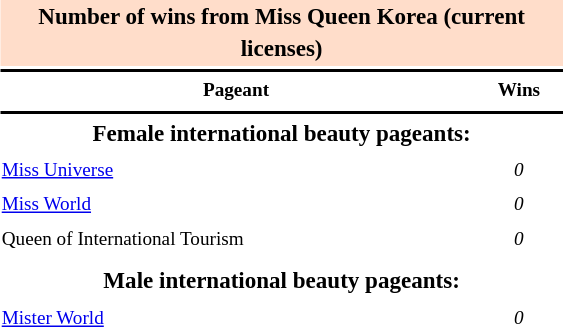<table class="toccolours" style="width: 30em; float:right; margin-left:1em; font-size:80%; line-height:1.5em; width:30%;">
<tr>
<th colspan="2" align="center" style="background:#FFDDCA;"><big>Number of wins from Miss Queen Korea (current licenses)</big></th>
</tr>
<tr>
<td colspan="2" style="background:black"></td>
</tr>
<tr>
<th scope="col">Pageant</th>
<th scope="col">Wins</th>
</tr>
<tr>
<td colspan="2" style="background:black"></td>
</tr>
<tr>
<th colspan="2" align="center"><big>Female international beauty pageants:</big></th>
</tr>
<tr>
<td align="left"><a href='#'>Miss Universe</a></td>
<td align="center"><em>0</em></td>
</tr>
<tr>
<td align="left"><a href='#'>Miss World</a></td>
<td align="center"><em>0</em></td>
</tr>
<tr>
<td align="left">Queen of International Tourism</td>
<td align="center"><em>0</em></td>
</tr>
<tr>
<td colspan=2></td>
</tr>
<tr>
<th colspan="2" align="center"><big>Male international beauty pageants:</big></th>
</tr>
<tr>
<td><a href='#'>Mister World</a></td>
<td align="center"><em>0</em></td>
</tr>
</table>
